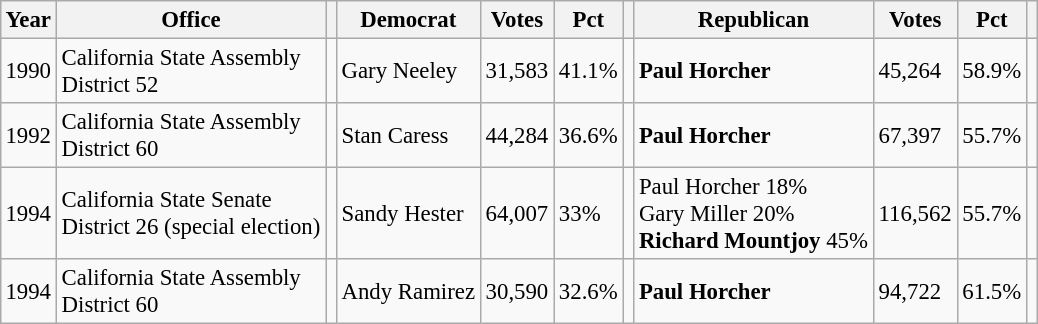<table class="wikitable" style="margin:0.5em ; font-size:95%">
<tr>
<th>Year</th>
<th>Office</th>
<th></th>
<th>Democrat</th>
<th>Votes</th>
<th>Pct</th>
<th></th>
<th>Republican</th>
<th>Votes</th>
<th>Pct</th>
<th></th>
</tr>
<tr>
<td>1990</td>
<td>California State Assembly<br> District 52</td>
<td></td>
<td>Gary Neeley</td>
<td>31,583</td>
<td>41.1%</td>
<td></td>
<td><strong>Paul Horcher</strong></td>
<td>45,264</td>
<td>58.9%</td>
<td></td>
</tr>
<tr>
<td>1992</td>
<td>California State Assembly<br> District 60</td>
<td></td>
<td>Stan Caress</td>
<td>44,284</td>
<td>36.6%</td>
<td></td>
<td><strong>Paul Horcher</strong></td>
<td>67,397</td>
<td>55.7%</td>
<td></td>
</tr>
<tr>
<td>1994</td>
<td>California State Senate<br> District 26 (special election)</td>
<td></td>
<td>Sandy Hester</td>
<td>64,007</td>
<td>33%</td>
<td></td>
<td>Paul Horcher 18% <br>Gary Miller 20%<br><strong>Richard Mountjoy</strong> 45%</td>
<td>116,562</td>
<td>55.7%</td>
<td></td>
</tr>
<tr>
<td>1994</td>
<td>California State Assembly<br> District 60</td>
<td></td>
<td>Andy Ramirez</td>
<td>30,590</td>
<td>32.6%</td>
<td></td>
<td><strong>Paul Horcher</strong></td>
<td>94,722</td>
<td>61.5%</td>
<td></td>
</tr>
</table>
